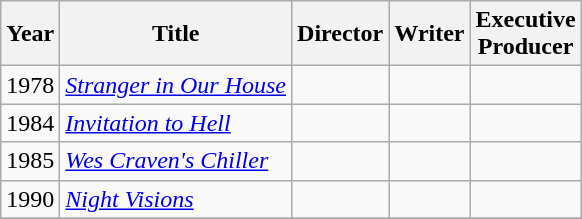<table class="wikitable">
<tr>
<th>Year</th>
<th>Title</th>
<th>Director</th>
<th>Writer</th>
<th>Executive<br>Producer</th>
</tr>
<tr>
<td>1978</td>
<td><em><a href='#'>Stranger in Our House</a></em></td>
<td></td>
<td></td>
<td></td>
</tr>
<tr>
<td>1984</td>
<td><em><a href='#'>Invitation to Hell</a></em></td>
<td></td>
<td></td>
<td></td>
</tr>
<tr>
<td>1985</td>
<td><em><a href='#'>Wes Craven's Chiller</a></em></td>
<td></td>
<td></td>
<td></td>
</tr>
<tr>
<td>1990</td>
<td><em><a href='#'>Night Visions</a></em></td>
<td></td>
<td></td>
<td></td>
</tr>
<tr>
</tr>
</table>
